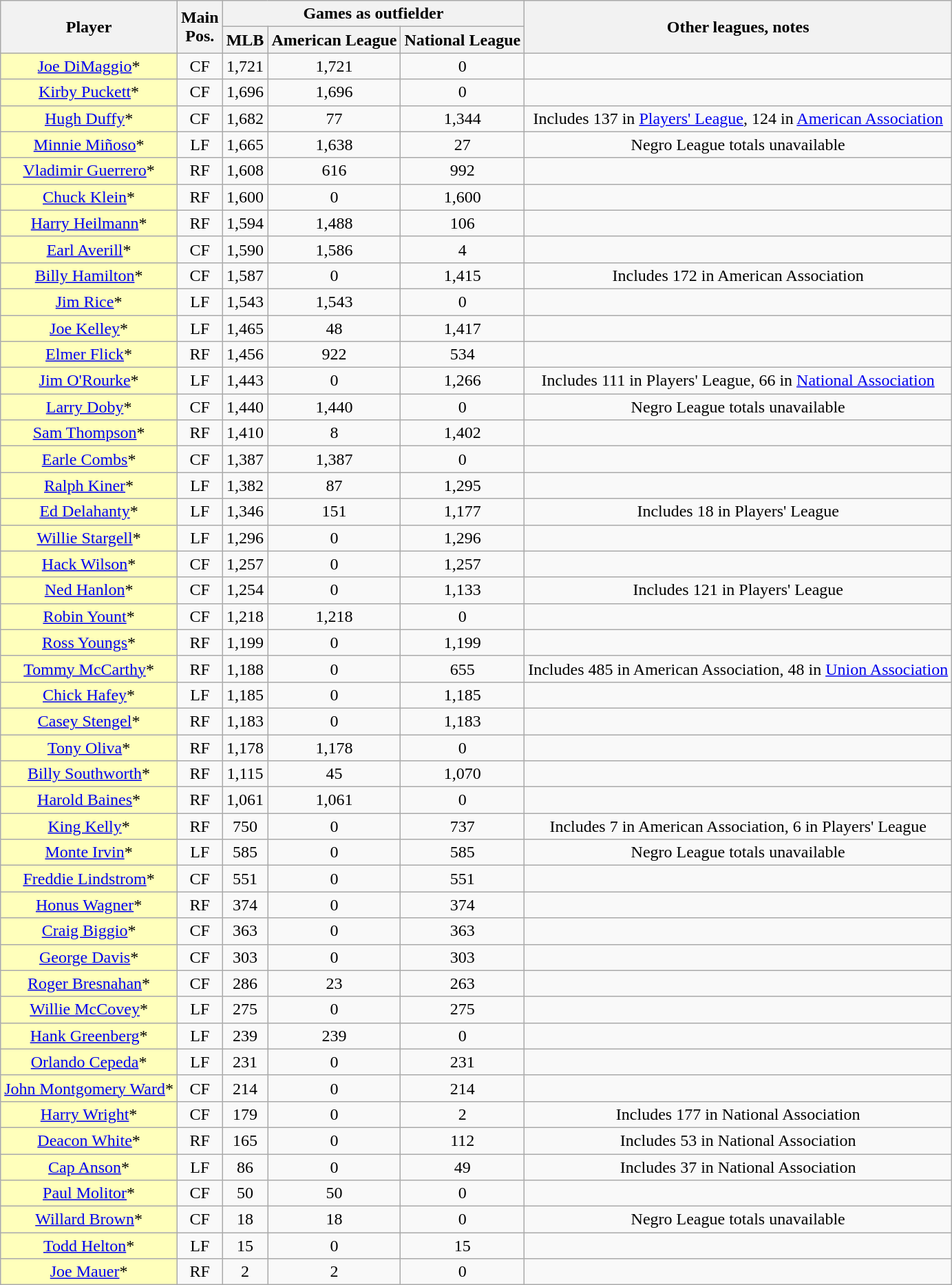<table class="wikitable sortable" style="text-align:center">
<tr style="white-space:nowrap;">
<th rowspan=2 scope="col">Player</th>
<th rowspan=2>Main<br>Pos.</th>
<th colspan=3>Games as outfielder</th>
<th rowspan=2>Other leagues, notes</th>
</tr>
<tr>
<th>MLB</th>
<th>American League</th>
<th>National League</th>
</tr>
<tr>
<td style="background:#ffffbb;"><a href='#'>Joe DiMaggio</a>*</td>
<td>CF</td>
<td>1,721</td>
<td>1,721</td>
<td>0</td>
<td></td>
</tr>
<tr>
<td style="background:#ffffbb;"><a href='#'>Kirby Puckett</a>*</td>
<td>CF</td>
<td>1,696</td>
<td>1,696</td>
<td>0</td>
<td></td>
</tr>
<tr>
<td style="background:#ffffbb;"><a href='#'>Hugh Duffy</a>*</td>
<td>CF</td>
<td>1,682</td>
<td>77</td>
<td>1,344</td>
<td>Includes 137 in <a href='#'>Players' League</a>, 124 in <a href='#'>American Association</a></td>
</tr>
<tr>
<td style="background:#ffffbb;"><a href='#'>Minnie Miñoso</a>*</td>
<td>LF</td>
<td>1,665</td>
<td>1,638</td>
<td>27</td>
<td>Negro League totals unavailable</td>
</tr>
<tr>
<td style="background:#ffffbb;"><a href='#'>Vladimir Guerrero</a>*</td>
<td>RF</td>
<td>1,608</td>
<td>616</td>
<td>992</td>
<td></td>
</tr>
<tr>
<td style="background:#ffffbb;"><a href='#'>Chuck Klein</a>*</td>
<td>RF</td>
<td>1,600</td>
<td>0</td>
<td>1,600</td>
<td></td>
</tr>
<tr>
<td style="background:#ffffbb;"><a href='#'>Harry Heilmann</a>*</td>
<td>RF</td>
<td>1,594</td>
<td>1,488</td>
<td>106</td>
<td></td>
</tr>
<tr>
<td style="background:#ffffbb;"><a href='#'>Earl Averill</a>*</td>
<td>CF</td>
<td>1,590</td>
<td>1,586</td>
<td>4</td>
<td></td>
</tr>
<tr>
<td style="background:#ffffbb;"><a href='#'>Billy Hamilton</a>*</td>
<td>CF</td>
<td>1,587</td>
<td>0</td>
<td>1,415</td>
<td>Includes 172 in American Association</td>
</tr>
<tr>
<td style="background:#ffffbb;"><a href='#'>Jim Rice</a>*</td>
<td>LF</td>
<td>1,543</td>
<td>1,543</td>
<td>0</td>
<td></td>
</tr>
<tr>
<td style="background:#ffffbb;"><a href='#'>Joe Kelley</a>*</td>
<td>LF</td>
<td>1,465</td>
<td>48</td>
<td>1,417</td>
<td></td>
</tr>
<tr>
<td style="background:#ffffbb;"><a href='#'>Elmer Flick</a>*</td>
<td>RF</td>
<td>1,456</td>
<td>922</td>
<td>534</td>
<td></td>
</tr>
<tr>
<td style="background:#ffffbb;"><a href='#'>Jim O'Rourke</a>*</td>
<td>LF</td>
<td>1,443</td>
<td>0</td>
<td>1,266</td>
<td>Includes 111 in Players' League, 66 in <a href='#'>National Association</a></td>
</tr>
<tr>
<td style="background:#ffffbb;"><a href='#'>Larry Doby</a>*</td>
<td>CF</td>
<td>1,440</td>
<td>1,440</td>
<td>0</td>
<td>Negro League totals unavailable</td>
</tr>
<tr>
<td style="background:#ffffbb;"><a href='#'>Sam Thompson</a>*</td>
<td>RF</td>
<td>1,410</td>
<td>8</td>
<td>1,402</td>
<td></td>
</tr>
<tr>
<td style="background:#ffffbb;"><a href='#'>Earle Combs</a>*</td>
<td>CF</td>
<td>1,387</td>
<td>1,387</td>
<td>0</td>
<td></td>
</tr>
<tr>
<td style="background:#ffffbb;"><a href='#'>Ralph Kiner</a>*</td>
<td>LF</td>
<td>1,382</td>
<td>87</td>
<td>1,295</td>
<td></td>
</tr>
<tr>
<td style="background:#ffffbb;"><a href='#'>Ed Delahanty</a>*</td>
<td>LF</td>
<td>1,346</td>
<td>151</td>
<td>1,177</td>
<td>Includes 18 in Players' League</td>
</tr>
<tr>
<td style="background:#ffffbb;"><a href='#'>Willie Stargell</a>*</td>
<td>LF</td>
<td>1,296</td>
<td>0</td>
<td>1,296</td>
<td></td>
</tr>
<tr>
<td style="background:#ffffbb;"><a href='#'>Hack Wilson</a>*</td>
<td>CF</td>
<td>1,257</td>
<td>0</td>
<td>1,257</td>
<td></td>
</tr>
<tr>
<td style="background:#ffffbb;"><a href='#'>Ned Hanlon</a>*</td>
<td>CF</td>
<td>1,254</td>
<td>0</td>
<td>1,133</td>
<td>Includes 121 in Players' League</td>
</tr>
<tr>
<td style="background:#ffffbb;"><a href='#'>Robin Yount</a>*</td>
<td>CF</td>
<td>1,218</td>
<td>1,218</td>
<td>0</td>
<td></td>
</tr>
<tr>
<td style="background:#ffffbb;"><a href='#'>Ross Youngs</a>*</td>
<td>RF</td>
<td>1,199</td>
<td>0</td>
<td>1,199</td>
<td></td>
</tr>
<tr>
<td style="background:#ffffbb;"><a href='#'>Tommy McCarthy</a>*</td>
<td>RF</td>
<td>1,188</td>
<td>0</td>
<td>655</td>
<td>Includes 485 in American Association, 48 in <a href='#'>Union Association</a></td>
</tr>
<tr>
<td style="background:#ffffbb;"><a href='#'>Chick Hafey</a>*</td>
<td>LF</td>
<td>1,185</td>
<td>0</td>
<td>1,185</td>
<td></td>
</tr>
<tr>
<td style="background:#ffffbb;"><a href='#'>Casey Stengel</a>*</td>
<td>RF</td>
<td>1,183</td>
<td>0</td>
<td>1,183</td>
<td></td>
</tr>
<tr>
<td style="background:#ffffbb;"><a href='#'>Tony Oliva</a>*</td>
<td>RF</td>
<td>1,178</td>
<td>1,178</td>
<td>0</td>
<td></td>
</tr>
<tr>
<td style="background:#ffffbb;"><a href='#'>Billy Southworth</a>*</td>
<td>RF</td>
<td>1,115</td>
<td>45</td>
<td>1,070</td>
<td></td>
</tr>
<tr>
<td style="background:#ffffbb;"><a href='#'>Harold Baines</a>*</td>
<td>RF</td>
<td>1,061</td>
<td>1,061</td>
<td>0</td>
<td></td>
</tr>
<tr>
<td style="background:#ffffbb;"><a href='#'>King Kelly</a>*</td>
<td>RF</td>
<td>750</td>
<td>0</td>
<td>737</td>
<td>Includes 7 in American Association, 6 in Players' League</td>
</tr>
<tr>
<td style="background:#ffffbb;"><a href='#'>Monte Irvin</a>*</td>
<td>LF</td>
<td>585</td>
<td>0</td>
<td>585</td>
<td>Negro League totals unavailable</td>
</tr>
<tr>
<td style="background:#ffffbb;"><a href='#'>Freddie Lindstrom</a>*</td>
<td>CF</td>
<td>551</td>
<td>0</td>
<td>551</td>
<td></td>
</tr>
<tr>
<td style="background:#ffffbb;"><a href='#'>Honus Wagner</a>*</td>
<td>RF</td>
<td>374</td>
<td>0</td>
<td>374</td>
<td></td>
</tr>
<tr>
<td style="background:#ffffbb;"><a href='#'>Craig Biggio</a>*</td>
<td>CF</td>
<td>363</td>
<td>0</td>
<td>363</td>
<td></td>
</tr>
<tr>
<td style="background:#ffffbb;"><a href='#'>George Davis</a>*</td>
<td>CF</td>
<td>303</td>
<td>0</td>
<td>303</td>
<td></td>
</tr>
<tr>
<td style="background:#ffffbb;"><a href='#'>Roger Bresnahan</a>*</td>
<td>CF</td>
<td>286</td>
<td>23</td>
<td>263</td>
<td></td>
</tr>
<tr>
<td style="background:#ffffbb;"><a href='#'>Willie McCovey</a>*</td>
<td>LF</td>
<td>275</td>
<td>0</td>
<td>275</td>
<td></td>
</tr>
<tr>
<td style="background:#ffffbb;"><a href='#'>Hank Greenberg</a>*</td>
<td>LF</td>
<td>239</td>
<td>239</td>
<td>0</td>
<td></td>
</tr>
<tr>
<td style="background:#ffffbb;"><a href='#'>Orlando Cepeda</a>*</td>
<td>LF</td>
<td>231</td>
<td>0</td>
<td>231</td>
<td></td>
</tr>
<tr>
<td style="background:#ffffbb;"><a href='#'>John Montgomery Ward</a>*</td>
<td>CF</td>
<td>214</td>
<td>0</td>
<td>214</td>
<td></td>
</tr>
<tr>
<td style="background:#ffffbb;"><a href='#'>Harry Wright</a>*</td>
<td>CF</td>
<td>179</td>
<td>0</td>
<td>2</td>
<td>Includes 177 in National Association</td>
</tr>
<tr>
<td style="background:#ffffbb;"><a href='#'>Deacon White</a>*</td>
<td>RF</td>
<td>165</td>
<td>0</td>
<td>112</td>
<td>Includes 53 in National Association</td>
</tr>
<tr>
<td style="background:#ffffbb;"><a href='#'>Cap Anson</a>*</td>
<td>LF</td>
<td>86</td>
<td>0</td>
<td>49</td>
<td>Includes 37 in National Association</td>
</tr>
<tr>
<td style="background:#ffffbb;"><a href='#'>Paul Molitor</a>*</td>
<td>CF</td>
<td>50</td>
<td>50</td>
<td>0</td>
<td></td>
</tr>
<tr>
<td style="background:#ffffbb;"><a href='#'>Willard Brown</a>*</td>
<td>CF</td>
<td>18</td>
<td>18</td>
<td>0</td>
<td>Negro League totals unavailable</td>
</tr>
<tr>
<td style="background:#ffffbb;"><a href='#'>Todd Helton</a>*</td>
<td>LF</td>
<td>15</td>
<td>0</td>
<td>15</td>
<td></td>
</tr>
<tr>
<td style="background:#ffffbb;"><a href='#'>Joe Mauer</a>*</td>
<td>RF</td>
<td>2</td>
<td>2</td>
<td>0</td>
<td></td>
</tr>
</table>
